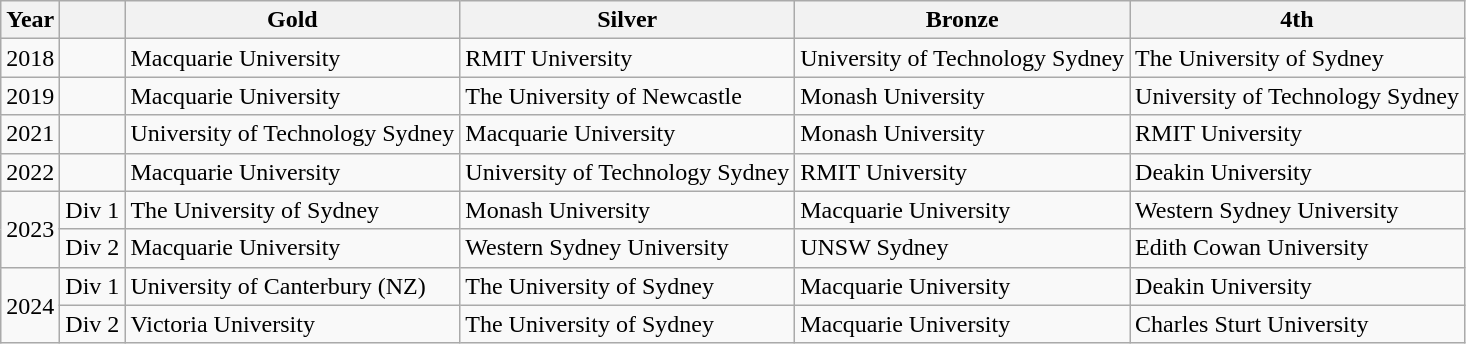<table class="wikitable">
<tr>
<th>Year</th>
<th></th>
<th>Gold</th>
<th>Silver</th>
<th>Bronze</th>
<th>4th</th>
</tr>
<tr>
<td>2018</td>
<td></td>
<td>Macquarie University</td>
<td>RMIT University</td>
<td>University of Technology Sydney</td>
<td>The University of Sydney</td>
</tr>
<tr>
<td>2019</td>
<td></td>
<td>Macquarie University</td>
<td>The University of Newcastle</td>
<td>Monash University</td>
<td>University of Technology Sydney</td>
</tr>
<tr>
<td>2021</td>
<td></td>
<td>University of Technology Sydney</td>
<td>Macquarie University</td>
<td>Monash University</td>
<td>RMIT University</td>
</tr>
<tr>
<td>2022</td>
<td></td>
<td>Macquarie University</td>
<td>University of Technology Sydney</td>
<td>RMIT University</td>
<td>Deakin University</td>
</tr>
<tr>
<td rowspan="2">2023</td>
<td>Div 1</td>
<td>The University of Sydney</td>
<td>Monash University</td>
<td>Macquarie University</td>
<td>Western Sydney University</td>
</tr>
<tr>
<td>Div 2</td>
<td>Macquarie University</td>
<td>Western Sydney University</td>
<td>UNSW Sydney</td>
<td>Edith Cowan University</td>
</tr>
<tr>
<td rowspan="2">2024</td>
<td>Div 1</td>
<td>University of Canterbury (NZ)</td>
<td>The University of Sydney</td>
<td>Macquarie University</td>
<td>Deakin University</td>
</tr>
<tr>
<td>Div 2</td>
<td>Victoria University</td>
<td>The University of Sydney</td>
<td>Macquarie University</td>
<td>Charles Sturt University</td>
</tr>
</table>
